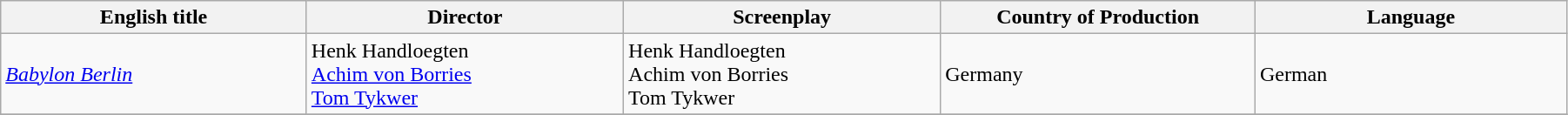<table class="wikitable" width="95%" cellpadding="5">
<tr>
<th width="300"><strong>English title</strong></th>
<th width="300"><strong>Director</strong></th>
<th width="300"><strong>Screenplay</strong></th>
<th width="300"><strong>Country of Production</strong></th>
<th width="300"><strong>Language</strong></th>
</tr>
<tr>
<td><em><a href='#'>Babylon Berlin</a></em></td>
<td>  Henk Handloegten<br>  <a href='#'>Achim von Borries</a><br>  <a href='#'>Tom Tykwer</a></td>
<td> Henk Handloegten<br>  Achim von Borries<br>  Tom Tykwer</td>
<td>Germany</td>
<td>German</td>
</tr>
<tr>
</tr>
</table>
